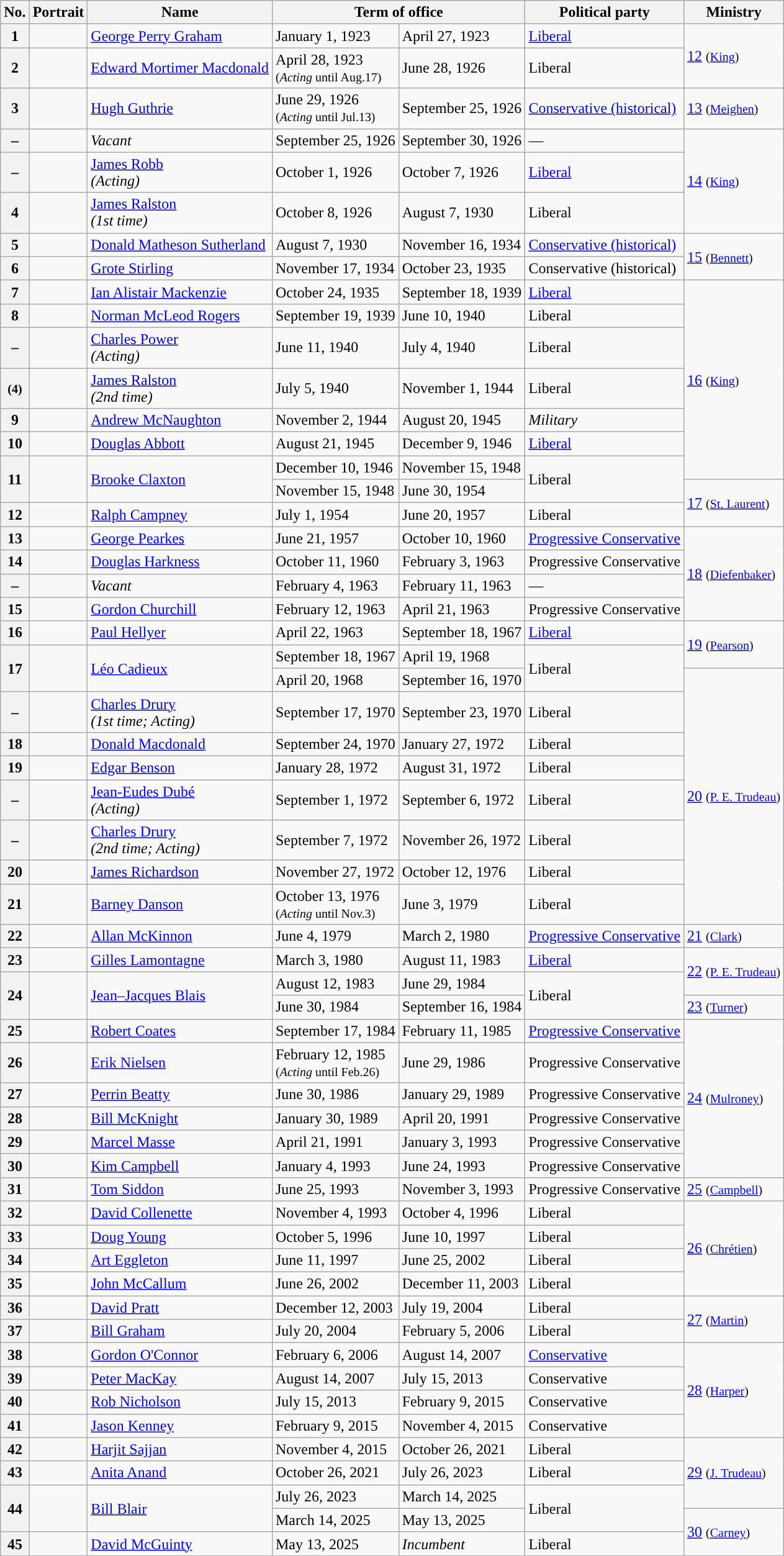<table class="wikitable">
<tr>
<th>No.</th>
<th>Portrait</th>
<th>Name</th>
<th colspan=2>Term of office</th>
<th>Political party</th>
<th>Ministry</th>
</tr>
<tr>
<th style="background:">1</th>
<td></td>
<td><a href='#'>George Perry Graham</a></td>
<td>January 1, 1923</td>
<td>April 27, 1923</td>
<td><a href='#'>Liberal</a></td>
<td rowspan=2><a href='#'>12</a> <small>(<a href='#'>King</a>)</small></td>
</tr>
<tr>
<th style="background:">2</th>
<td></td>
<td><a href='#'>Edward Mortimer Macdonald</a></td>
<td>April 28, 1923<br><small>(<em>Acting</em> until Aug.17)</small></td>
<td>June 28, 1926</td>
<td>Liberal</td>
</tr>
<tr>
<th style="background:">3</th>
<td></td>
<td><a href='#'>Hugh Guthrie</a></td>
<td>June 29, 1926<br><small>(<em>Acting</em> until Jul.13)</small></td>
<td>September 25, 1926</td>
<td><a href='#'>Conservative (historical)</a></td>
<td><a href='#'>13</a> <small>(<a href='#'>Meighen</a>)</small></td>
</tr>
<tr>
<th>–</th>
<td></td>
<td><em>Vacant</em></td>
<td>September 25, 1926</td>
<td>September 30, 1926</td>
<td>—</td>
<td rowspan=3><a href='#'>14</a> <small>(<a href='#'>King</a>)</small></td>
</tr>
<tr>
<th style="background:">–</th>
<td></td>
<td><a href='#'>James Robb</a><br><em>(Acting)</em></td>
<td>October 1, 1926</td>
<td>October 7, 1926</td>
<td><a href='#'>Liberal</a></td>
</tr>
<tr>
<th style="background:">4</th>
<td></td>
<td><a href='#'>James Ralston</a><br><em>(1st time)</em></td>
<td>October 8, 1926</td>
<td>August 7, 1930</td>
<td>Liberal</td>
</tr>
<tr>
<th style="background:">5</th>
<td></td>
<td><a href='#'>Donald Matheson Sutherland</a></td>
<td>August 7, 1930</td>
<td>November 16, 1934</td>
<td><a href='#'>Conservative (historical)</a></td>
<td rowspan=2><a href='#'>15</a> <small>(<a href='#'>Bennett</a>)</small></td>
</tr>
<tr>
<th style="background:">6</th>
<td></td>
<td><a href='#'>Grote Stirling</a></td>
<td>November 17, 1934</td>
<td>October 23, 1935</td>
<td>Conservative (historical)</td>
</tr>
<tr>
<th style="background:">7</th>
<td></td>
<td><a href='#'>Ian Alistair Mackenzie</a></td>
<td>October 24, 1935</td>
<td>September 18, 1939</td>
<td><a href='#'>Liberal</a></td>
<td rowspan=7><a href='#'>16</a> <small>(<a href='#'>King</a>)</small></td>
</tr>
<tr>
<th style="background:">8</th>
<td></td>
<td><a href='#'>Norman McLeod Rogers</a></td>
<td>September 19, 1939</td>
<td>June 10, 1940</td>
<td>Liberal</td>
</tr>
<tr>
<th style="background:">–</th>
<td></td>
<td><a href='#'>Charles Power</a><br><em>(Acting)</em></td>
<td>June 11, 1940</td>
<td>July 4, 1940</td>
<td>Liberal</td>
</tr>
<tr>
<th style="background:"><small>(4)</small></th>
<td></td>
<td><a href='#'>James Ralston</a><br><em>(2nd time)</em></td>
<td>July 5, 1940</td>
<td>November 1, 1944</td>
<td>Liberal</td>
</tr>
<tr>
<th style="background:">9</th>
<td></td>
<td><a href='#'>Andrew McNaughton</a></td>
<td>November 2, 1944</td>
<td>August 20, 1945</td>
<td><em>Military</em></td>
</tr>
<tr>
<th style="background:">10</th>
<td></td>
<td><a href='#'>Douglas Abbott</a></td>
<td>August 21, 1945</td>
<td>December 9, 1946</td>
<td><a href='#'>Liberal</a></td>
</tr>
<tr>
<th rowspan=2 style="background:">11</th>
<td rowspan=2></td>
<td rowspan=2><a href='#'>Brooke Claxton</a></td>
<td>December 10, 1946</td>
<td>November 15, 1948</td>
<td rowspan=2>Liberal</td>
</tr>
<tr>
<td>November 15, 1948</td>
<td>June 30, 1954</td>
<td rowspan=2><a href='#'>17</a> <small>(<a href='#'>St. Laurent</a>)</small></td>
</tr>
<tr>
<th style="background:">12</th>
<td></td>
<td><a href='#'>Ralph Campney</a></td>
<td>July 1, 1954</td>
<td>June 20, 1957</td>
<td>Liberal</td>
</tr>
<tr>
<th style="background:">13</th>
<td></td>
<td><a href='#'>George Pearkes</a></td>
<td>June 21, 1957</td>
<td>October 10, 1960</td>
<td><a href='#'>Progressive Conservative</a></td>
<td rowspan=4><a href='#'>18</a> <small>(<a href='#'>Diefenbaker</a>)</small></td>
</tr>
<tr>
<th style="background:">14</th>
<td></td>
<td><a href='#'>Douglas Harkness</a></td>
<td>October 11, 1960</td>
<td>February 3, 1963</td>
<td>Progressive Conservative</td>
</tr>
<tr>
<th>–</th>
<td></td>
<td><em>Vacant</em></td>
<td>February 4, 1963</td>
<td>February 11, 1963</td>
<td>—</td>
</tr>
<tr>
<th style="background:">15</th>
<td></td>
<td><a href='#'>Gordon Churchill</a></td>
<td>February 12, 1963</td>
<td>April 21, 1963</td>
<td>Progressive Conservative</td>
</tr>
<tr>
<th style="background:">16</th>
<td></td>
<td><a href='#'>Paul Hellyer</a></td>
<td>April 22, 1963</td>
<td>September 18, 1967</td>
<td><a href='#'>Liberal</a></td>
<td rowspan=2><a href='#'>19</a> <small>(<a href='#'>Pearson</a>)</small></td>
</tr>
<tr>
<th rowspan=2 style="background:">17</th>
<td rowspan=2></td>
<td rowspan=2><a href='#'>Léo Cadieux</a></td>
<td>September 18, 1967</td>
<td>April 19, 1968</td>
<td rowspan=2>Liberal</td>
</tr>
<tr>
<td>April 20, 1968</td>
<td>September 16, 1970</td>
<td rowspan=8><a href='#'>20</a> <small>(<a href='#'>P. E. Trudeau</a>)</small></td>
</tr>
<tr>
<th style="background:">–</th>
<td></td>
<td><a href='#'>Charles Drury</a><br><em>(1st time; Acting)</em></td>
<td>September 17, 1970</td>
<td>September 23, 1970</td>
<td>Liberal</td>
</tr>
<tr>
<th style="background:">18</th>
<td></td>
<td><a href='#'>Donald Macdonald</a></td>
<td>September 24, 1970</td>
<td>January 27, 1972</td>
<td>Liberal</td>
</tr>
<tr>
<th style="background:">19</th>
<td></td>
<td><a href='#'>Edgar Benson</a></td>
<td>January 28, 1972</td>
<td>August 31, 1972</td>
<td>Liberal</td>
</tr>
<tr>
<th style="background:">–</th>
<td></td>
<td><a href='#'>Jean-Eudes Dubé</a><br><em>(Acting)</em></td>
<td>September 1, 1972</td>
<td>September 6, 1972</td>
<td>Liberal</td>
</tr>
<tr>
<th style="background:">–</th>
<td></td>
<td><a href='#'>Charles Drury</a><br><em>(2nd time; Acting)</em></td>
<td>September 7, 1972</td>
<td>November 26, 1972</td>
<td>Liberal</td>
</tr>
<tr>
<th style="background:">20</th>
<td></td>
<td><a href='#'>James Richardson</a></td>
<td>November 27, 1972</td>
<td>October 12, 1976</td>
<td>Liberal</td>
</tr>
<tr>
<th style="background:">21</th>
<td></td>
<td><a href='#'>Barney Danson</a></td>
<td>October 13, 1976<br><small>(<em>Acting</em> until Nov.3)</small></td>
<td>June 3, 1979</td>
<td>Liberal</td>
</tr>
<tr>
<th style="background:">22</th>
<td></td>
<td><a href='#'>Allan McKinnon</a></td>
<td>June 4, 1979</td>
<td>March 2, 1980</td>
<td><a href='#'>Progressive Conservative</a></td>
<td><a href='#'>21</a> <small>(<a href='#'>Clark</a>)</small></td>
</tr>
<tr>
<th style="background:">23</th>
<td></td>
<td><a href='#'>Gilles Lamontagne</a></td>
<td>March 3, 1980</td>
<td>August 11, 1983</td>
<td><a href='#'>Liberal</a></td>
<td rowspan=2><a href='#'>22</a> <small>(<a href='#'>P. E. Trudeau</a>)</small></td>
</tr>
<tr>
<th rowspan=2 style="background:">24</th>
<td rowspan=2></td>
<td rowspan=2><a href='#'>Jean–Jacques Blais</a></td>
<td>August 12, 1983</td>
<td>June 29, 1984</td>
<td rowspan=2>Liberal</td>
</tr>
<tr>
<td>June 30, 1984</td>
<td>September 16, 1984</td>
<td><a href='#'>23</a> <small>(<a href='#'>Turner</a>)</small></td>
</tr>
<tr>
<th style="background:">25</th>
<td></td>
<td><a href='#'>Robert Coates</a></td>
<td>September 17, 1984</td>
<td>February 11, 1985</td>
<td><a href='#'>Progressive Conservative</a></td>
<td rowspan=6><a href='#'>24</a> <small>(<a href='#'>Mulroney</a>)</small></td>
</tr>
<tr>
<th style="background:">26</th>
<td></td>
<td><a href='#'>Erik Nielsen</a></td>
<td>February 12, 1985<br><small>(<em>Acting</em> until Feb.26)</small></td>
<td>June 29, 1986</td>
<td>Progressive Conservative</td>
</tr>
<tr>
<th style="background:">27</th>
<td></td>
<td><a href='#'>Perrin Beatty</a></td>
<td>June 30, 1986</td>
<td>January 29, 1989</td>
<td>Progressive Conservative</td>
</tr>
<tr>
<th style="background:">28</th>
<td></td>
<td><a href='#'>Bill McKnight</a></td>
<td>January 30, 1989</td>
<td>April 20, 1991</td>
<td>Progressive Conservative</td>
</tr>
<tr>
<th style="background:">29</th>
<td></td>
<td><a href='#'>Marcel Masse</a></td>
<td>April 21, 1991</td>
<td>January 3, 1993</td>
<td>Progressive Conservative</td>
</tr>
<tr>
<th style="background:">30</th>
<td></td>
<td><a href='#'>Kim Campbell</a></td>
<td>January 4, 1993</td>
<td>June 24, 1993</td>
<td>Progressive Conservative</td>
</tr>
<tr>
<th style="background:">31</th>
<td></td>
<td><a href='#'>Tom Siddon</a></td>
<td>June 25, 1993</td>
<td>November 3, 1993</td>
<td>Progressive Conservative</td>
<td><a href='#'>25</a> <small>(<a href='#'>Campbell</a>)</small></td>
</tr>
<tr>
<th style="background:">32</th>
<td></td>
<td><a href='#'>David Collenette</a></td>
<td>November 4, 1993</td>
<td>October 4, 1996</td>
<td>Liberal</td>
<td rowspan=4><a href='#'>26</a> <small>(<a href='#'>Chrétien</a>)</small></td>
</tr>
<tr>
<th style="background:">33</th>
<td></td>
<td><a href='#'>Doug Young</a></td>
<td>October 5, 1996</td>
<td>June 10, 1997</td>
<td>Liberal</td>
</tr>
<tr>
<th style="background:">34</th>
<td></td>
<td><a href='#'>Art Eggleton</a></td>
<td>June 11, 1997</td>
<td>June 25, 2002</td>
<td>Liberal</td>
</tr>
<tr>
<th style="background:">35</th>
<td></td>
<td><a href='#'>John McCallum</a></td>
<td>June 26, 2002</td>
<td>December 11, 2003</td>
<td>Liberal</td>
</tr>
<tr>
<th style="background:">36</th>
<td></td>
<td><a href='#'>David Pratt</a></td>
<td>December 12, 2003</td>
<td>July 19, 2004</td>
<td>Liberal</td>
<td rowspan=2><a href='#'>27</a> <small>(<a href='#'>Martin</a>)</small></td>
</tr>
<tr>
<th style="background:">37</th>
<td></td>
<td><a href='#'>Bill Graham</a></td>
<td>July 20, 2004</td>
<td>February 5, 2006</td>
<td>Liberal</td>
</tr>
<tr>
<th style="background:">38</th>
<td></td>
<td><a href='#'>Gordon O'Connor</a></td>
<td>February 6, 2006</td>
<td>August 14, 2007</td>
<td><a href='#'>Conservative</a></td>
<td rowspan=4><a href='#'>28</a> <small>(<a href='#'>Harper</a>)</small></td>
</tr>
<tr>
<th style="background:">39</th>
<td></td>
<td><a href='#'>Peter MacKay</a></td>
<td>August 14, 2007</td>
<td>July 15, 2013</td>
<td>Conservative</td>
</tr>
<tr>
<th style="background:">40</th>
<td></td>
<td><a href='#'>Rob Nicholson</a></td>
<td>July 15, 2013</td>
<td>February 9, 2015</td>
<td>Conservative</td>
</tr>
<tr>
<th style="background:">41</th>
<td></td>
<td><a href='#'>Jason Kenney</a></td>
<td>February 9, 2015</td>
<td>November 4, 2015</td>
<td>Conservative</td>
</tr>
<tr>
<th style="background:">42</th>
<td></td>
<td><a href='#'>Harjit Sajjan</a></td>
<td>November 4, 2015</td>
<td>October 26, 2021</td>
<td>Liberal</td>
<td rowspan=3><a href='#'>29</a> <small>(<a href='#'>J. Trudeau</a>)</small></td>
</tr>
<tr>
<th style="background:">43</th>
<td></td>
<td><a href='#'>Anita Anand</a></td>
<td>October 26, 2021</td>
<td>July 26, 2023</td>
<td>Liberal</td>
</tr>
<tr>
<th rowspan=2 style="background:">44</th>
<td rowspan=2></td>
<td rowspan=2><a href='#'>Bill Blair</a></td>
<td>July 26, 2023</td>
<td>March 14, 2025</td>
<td rowspan=2>Liberal</td>
</tr>
<tr>
<td>March 14, 2025</td>
<td>May 13, 2025</td>
<td rowspan=2><a href='#'>30</a> <small>(<a href='#'>Carney</a>)</small></td>
</tr>
<tr>
<th style="background:">45</th>
<td></td>
<td><a href='#'>David McGuinty</a></td>
<td>May 13, 2025</td>
<td><em>Incumbent</em></td>
<td>Liberal</td>
</tr>
</table>
